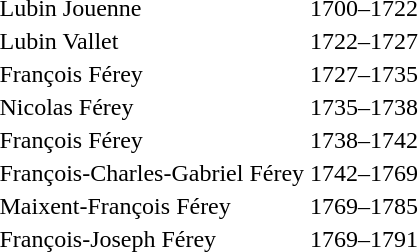<table>
<tr>
<td>Lubin Jouenne</td>
<td>1700–1722</td>
</tr>
<tr>
<td>Lubin Vallet</td>
<td>1722–1727</td>
</tr>
<tr>
<td>François Férey</td>
<td>1727–1735</td>
</tr>
<tr>
<td>Nicolas Férey</td>
<td>1735–1738</td>
</tr>
<tr>
<td>François Férey</td>
<td>1738–1742</td>
</tr>
<tr>
<td>François-Charles-Gabriel Férey</td>
<td>1742–1769</td>
</tr>
<tr>
<td>Maixent-François Férey</td>
<td>1769–1785</td>
</tr>
<tr>
<td>François-Joseph Férey</td>
<td>1769–1791</td>
</tr>
</table>
